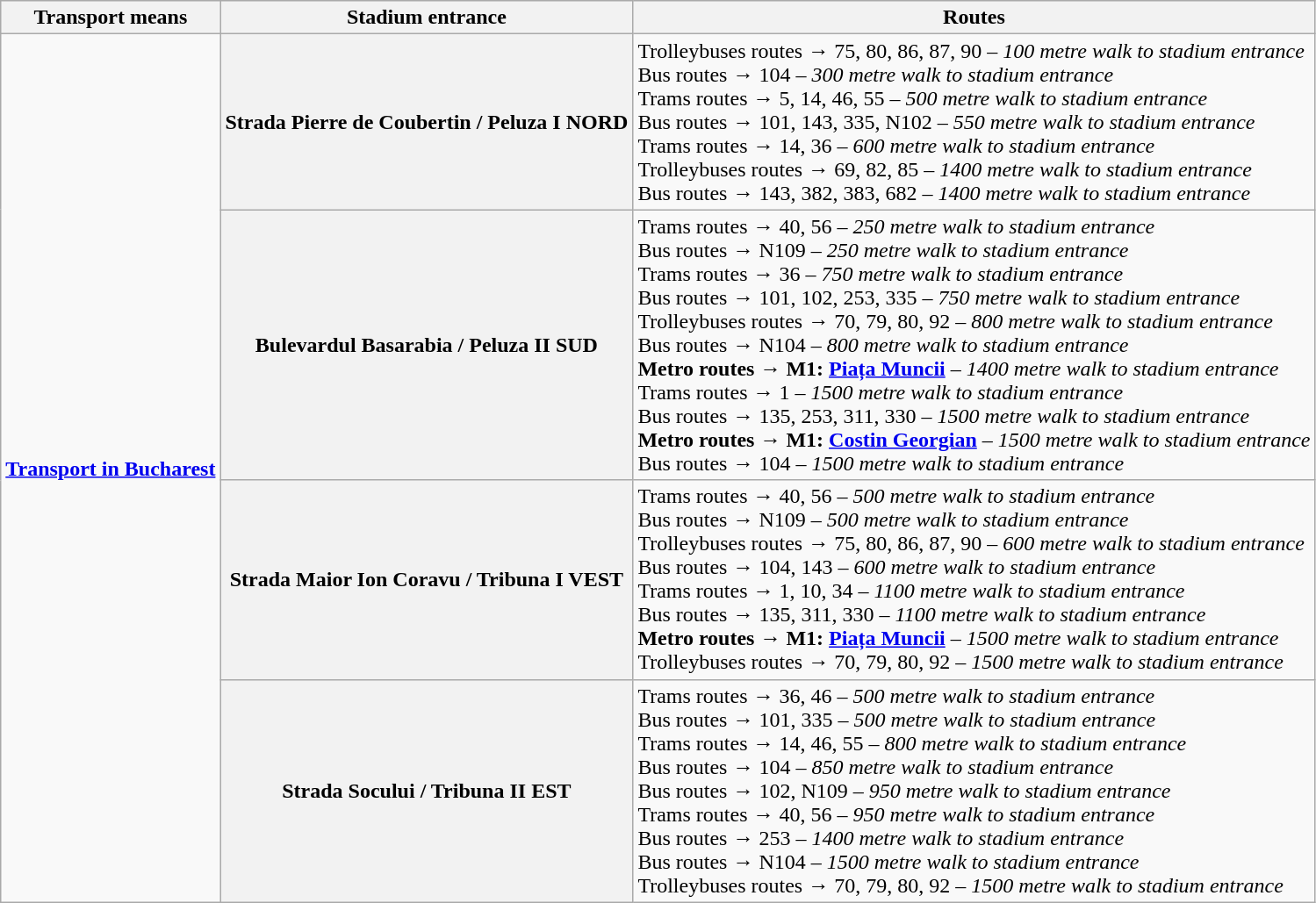<table class="wikitable collapsible collapsed" style="text-align:left;">
<tr style="background:#efefef;">
<th>Transport means</th>
<th>Stadium entrance</th>
<th>Routes</th>
</tr>
<tr>
<td rowspan=4><strong><a href='#'>Transport in Bucharest</a></strong></td>
<th><strong>Strada Pierre de Coubertin / Peluza I NORD</strong></th>
<td>Trolleybuses routes → 75, 80, 86, 87, 90 – <em>100 metre walk to stadium entrance</em><br>Bus routes → 104 – <em>300 metre walk to stadium entrance</em><br>Trams routes → 5, 14, 46, 55 – <em>500 metre walk to stadium entrance</em><br>Bus routes → 101, 143, 335, N102 – <em>550 metre walk to stadium entrance</em><br>Trams routes → 14, 36 – <em>600 metre walk to stadium entrance</em><br>Trolleybuses routes → 69, 82, 85 – <em>1400 metre walk to stadium entrance</em><br>Bus routes → 143, 382, 383, 682 – <em>1400 metre walk to stadium entrance</em></td>
</tr>
<tr>
<th><strong>Bulevardul Basarabia / Peluza II SUD</strong></th>
<td>Trams routes → 40, 56 – <em>250 metre walk to stadium entrance</em><br>Bus routes → N109 – <em>250 metre walk to stadium entrance</em><br>Trams routes → 36 – <em>750 metre walk to stadium entrance</em><br>Bus routes → 101, 102, 253, 335 – <em>750 metre walk to stadium entrance</em><br>Trolleybuses routes → 70, 79, 80, 92 – <em>800 metre walk to stadium entrance</em><br>Bus routes → N104 – <em>800 metre walk to stadium entrance</em><br><strong>Metro routes → M1: <a href='#'>Piața Muncii</a></strong> – <em>1400 metre walk to stadium entrance</em><br>Trams routes → 1 – <em>1500 metre walk to stadium entrance</em><br>Bus routes → 135, 253, 311, 330 – <em>1500 metre walk to stadium entrance</em><br><strong>Metro routes → M1: <a href='#'>Costin Georgian</a></strong> – <em>1500 metre walk to stadium entrance</em><br>Bus routes → 104 – <em>1500 metre walk to stadium entrance</em></td>
</tr>
<tr>
<th><strong>Strada Maior Ion Coravu / Tribuna I VEST</strong></th>
<td>Trams routes → 40, 56 – <em>500 metre walk to stadium entrance</em><br>Bus routes → N109 – <em>500 metre walk to stadium entrance</em><br>Trolleybuses routes → 75, 80, 86, 87, 90 – <em>600 metre walk to stadium entrance</em><br>Bus routes → 104, 143 – <em>600 metre walk to stadium entrance</em><br>Trams routes → 1, 10, 34 – <em>1100 metre walk to stadium entrance</em><br>Bus routes → 135, 311, 330 – <em>1100 metre walk to stadium entrance</em><br><strong>Metro routes → M1: <a href='#'>Piața Muncii</a></strong> – <em>1500 metre walk to stadium entrance</em><br>Trolleybuses routes → 70, 79, 80, 92 – <em>1500 metre walk to stadium entrance</em></td>
</tr>
<tr>
<th><strong>Strada Socului / Tribuna II EST</strong></th>
<td>Trams routes → 36, 46 – <em>500 metre walk to stadium entrance</em><br>Bus routes → 101, 335 – <em>500 metre walk to stadium entrance</em><br>Trams routes → 14, 46, 55 – <em>800 metre walk to stadium entrance</em><br>Bus routes → 104 – <em>850 metre walk to stadium entrance</em><br>Bus routes → 102, N109 – <em>950 metre walk to stadium entrance</em><br>Trams routes → 40, 56 – <em>950 metre walk to stadium entrance</em><br>Bus routes → 253 – <em>1400 metre walk to stadium entrance</em><br>Bus routes → N104 – <em>1500 metre walk to stadium entrance</em><br>Trolleybuses routes → 70, 79, 80, 92 – <em>1500 metre walk to stadium entrance</em></td>
</tr>
</table>
